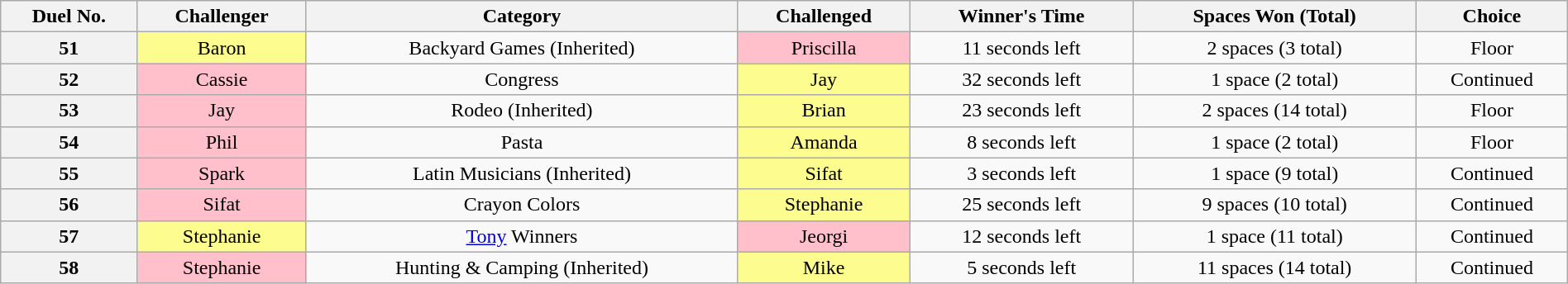<table class="wikitable sortable mw-collapsible mw-collapsed" style="text-align:center; width:100%">
<tr>
<th scope="col">Duel No.</th>
<th scope="col">Challenger</th>
<th scope="col">Category</th>
<th scope="col">Challenged</th>
<th scope="col">Winner's Time</th>
<th scope="col">Spaces Won (Total)</th>
<th scope="col">Choice</th>
</tr>
<tr>
<th>51</th>
<td style="background:#fdfc8f;">Baron</td>
<td>Backyard Games (Inherited)</td>
<td style="background:pink;">Priscilla</td>
<td>11 seconds left</td>
<td>2 spaces (3 total)</td>
<td>Floor</td>
</tr>
<tr>
<th>52</th>
<td style="background:pink;">Cassie</td>
<td>Congress</td>
<td style="background:#fdfc8f;">Jay</td>
<td>32 seconds left</td>
<td>1 space (2 total)</td>
<td>Continued</td>
</tr>
<tr>
<th>53</th>
<td style="background:pink;">Jay</td>
<td>Rodeo (Inherited)</td>
<td style="background:#fdfc8f;">Brian</td>
<td>23 seconds left</td>
<td>2 spaces (14 total)</td>
<td>Floor</td>
</tr>
<tr>
<th>54</th>
<td style="background:pink;">Phil</td>
<td>Pasta</td>
<td style="background:#fdfc8f;">Amanda</td>
<td>8 seconds left</td>
<td>1 space (2 total)</td>
<td>Floor</td>
</tr>
<tr>
<th>55</th>
<td style="background:pink;">Spark</td>
<td>Latin Musicians (Inherited)</td>
<td style="background:#fdfc8f;">Sifat</td>
<td>3 seconds left</td>
<td>1 space (9 total)</td>
<td>Continued</td>
</tr>
<tr>
<th>56</th>
<td style="background:pink;">Sifat</td>
<td>Crayon Colors</td>
<td style="background:#fdfc8f;">Stephanie</td>
<td>25 seconds left</td>
<td>9 spaces (10 total)</td>
<td>Continued</td>
</tr>
<tr>
<th>57</th>
<td style="background:#fdfc8f;">Stephanie</td>
<td><a href='#'>Tony</a> Winners</td>
<td style="background:pink;">Jeorgi</td>
<td>12 seconds left</td>
<td>1 space (11 total)</td>
<td>Continued</td>
</tr>
<tr>
<th>58</th>
<td style="background:pink;">Stephanie</td>
<td>Hunting & Camping (Inherited)</td>
<td style="background:#fdfc8f;">Mike</td>
<td>5 seconds left</td>
<td>11 spaces (14 total)</td>
<td>Continued</td>
</tr>
</table>
